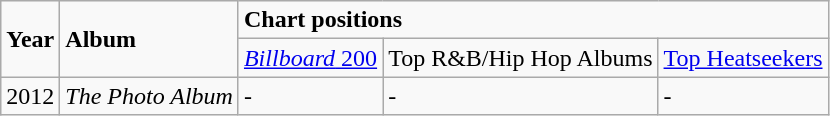<table class="wikitable">
<tr>
<td rowspan="2"><strong>Year</strong></td>
<td rowspan="2"><strong>Album</strong></td>
<td colspan="3"><strong>Chart positions</strong></td>
</tr>
<tr>
<td><a href='#'><em>Billboard</em> 200</a></td>
<td>Top R&B/Hip Hop Albums</td>
<td><a href='#'>Top Heatseekers</a></td>
</tr>
<tr>
<td>2012</td>
<td><em>The Photo Album</em></td>
<td>-</td>
<td>-</td>
<td>-</td>
</tr>
</table>
